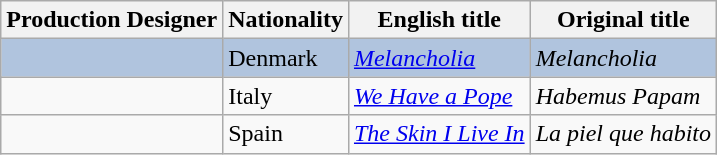<table class="wikitable">
<tr>
<th>Production Designer</th>
<th>Nationality</th>
<th>English title</th>
<th>Original title</th>
</tr>
<tr style="background:#B0C4DE;">
<td></td>
<td>Denmark</td>
<td><em><a href='#'>Melancholia</a></em></td>
<td><em>Melancholia</em></td>
</tr>
<tr>
<td></td>
<td>Italy</td>
<td><em><a href='#'>We Have a Pope</a></em></td>
<td><em>Habemus Papam</em></td>
</tr>
<tr>
<td></td>
<td>Spain</td>
<td><em><a href='#'>The Skin I Live In</a></em></td>
<td><em>La piel que habito</em></td>
</tr>
</table>
